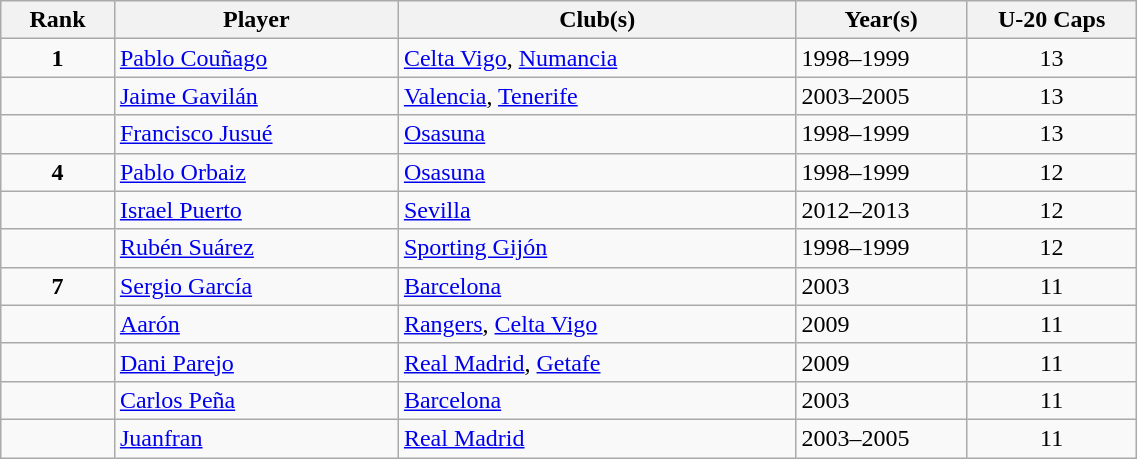<table class="wikitable" width=60%>
<tr>
<th width = 10%>Rank</th>
<th width = 25%>Player</th>
<th width = 35%>Club(s)</th>
<th width = 15%>Year(s)</th>
<th width = 15%>U-20 Caps</th>
</tr>
<tr>
<td align=center><strong>1</strong></td>
<td><a href='#'>Pablo Couñago</a></td>
<td><a href='#'>Celta Vigo</a>, <a href='#'>Numancia</a></td>
<td>1998–1999</td>
<td align=center>13</td>
</tr>
<tr>
<td align=center> </td>
<td><a href='#'>Jaime Gavilán</a></td>
<td><a href='#'>Valencia</a>, <a href='#'>Tenerife</a></td>
<td>2003–2005</td>
<td align=center>13</td>
</tr>
<tr>
<td align=center> </td>
<td><a href='#'>Francisco Jusué</a></td>
<td><a href='#'>Osasuna</a></td>
<td>1998–1999</td>
<td align=center>13</td>
</tr>
<tr>
<td align=center><strong>4</strong></td>
<td><a href='#'>Pablo Orbaiz</a></td>
<td><a href='#'>Osasuna</a></td>
<td>1998–1999</td>
<td align=center>12</td>
</tr>
<tr>
<td align=center> </td>
<td><a href='#'>Israel Puerto</a></td>
<td><a href='#'>Sevilla</a></td>
<td>2012–2013</td>
<td align=center>12</td>
</tr>
<tr>
<td align=center> </td>
<td><a href='#'>Rubén Suárez</a></td>
<td><a href='#'>Sporting Gijón</a></td>
<td>1998–1999</td>
<td align=center>12</td>
</tr>
<tr>
<td align=center><strong>7</strong></td>
<td><a href='#'>Sergio García</a></td>
<td><a href='#'>Barcelona</a></td>
<td>2003</td>
<td align=center>11</td>
</tr>
<tr>
<td align=center> </td>
<td><a href='#'>Aarón</a></td>
<td><a href='#'>Rangers</a>, <a href='#'>Celta Vigo</a></td>
<td>2009</td>
<td align=center>11</td>
</tr>
<tr>
<td align=center> </td>
<td><a href='#'>Dani Parejo</a></td>
<td><a href='#'>Real Madrid</a>, <a href='#'>Getafe</a></td>
<td>2009</td>
<td align=center>11</td>
</tr>
<tr>
<td align=center> </td>
<td><a href='#'>Carlos Peña</a></td>
<td><a href='#'>Barcelona</a></td>
<td>2003</td>
<td align=center>11</td>
</tr>
<tr>
<td align=center> </td>
<td><a href='#'>Juanfran</a></td>
<td><a href='#'>Real Madrid</a></td>
<td>2003–2005</td>
<td align=center>11</td>
</tr>
</table>
